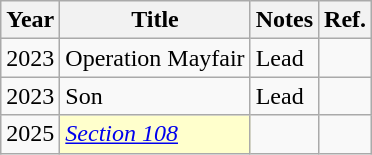<table class="wikitable">
<tr>
<th>Year</th>
<th>Title</th>
<th>Notes</th>
<th>Ref.</th>
</tr>
<tr>
<td>2023</td>
<td>Operation Mayfair</td>
<td>Lead</td>
<td></td>
</tr>
<tr>
<td>2023</td>
<td>Son</td>
<td>Lead</td>
<td></td>
</tr>
<tr>
<td>2025</td>
<td style="background:#ffc;"><em><a href='#'>Section 108</a></em> </td>
<td></td>
<td></td>
</tr>
</table>
